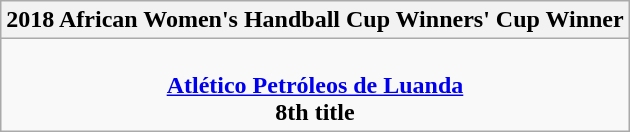<table class=wikitable style="text-align:center; margin:auto">
<tr>
<th>2018 African Women's Handball Cup Winners' Cup Winner</th>
</tr>
<tr>
<td><br><strong><a href='#'>Atlético Petróleos de Luanda</a></strong><br><strong>8th title</strong></td>
</tr>
</table>
